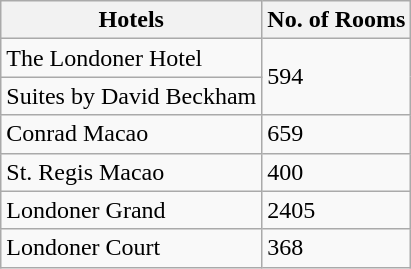<table class="wikitable">
<tr>
<th>Hotels</th>
<th>No. of Rooms</th>
</tr>
<tr>
<td>The Londoner Hotel</td>
<td rowspan="2">594</td>
</tr>
<tr>
<td>Suites by David Beckham</td>
</tr>
<tr>
<td>Conrad Macao</td>
<td>659</td>
</tr>
<tr>
<td>St. Regis Macao</td>
<td>400</td>
</tr>
<tr>
<td>Londoner Grand</td>
<td>2405</td>
</tr>
<tr>
<td>Londoner Court</td>
<td>368</td>
</tr>
</table>
